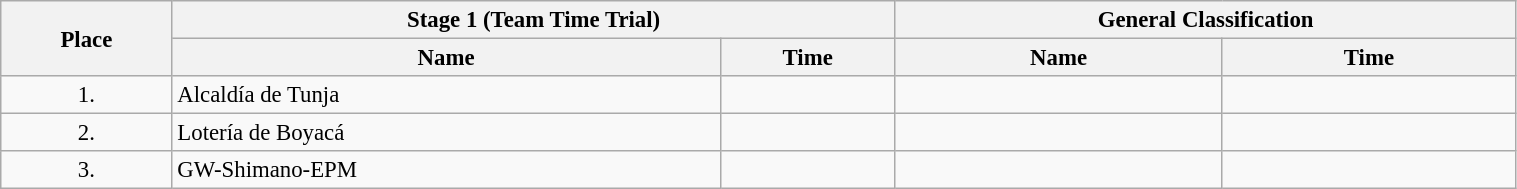<table class=wikitable style="font-size:95%" width="80%">
<tr>
<th rowspan="2">Place</th>
<th colspan="2">Stage 1 (Team Time Trial)</th>
<th colspan="2">General Classification</th>
</tr>
<tr>
<th>Name</th>
<th>Time</th>
<th>Name</th>
<th>Time</th>
</tr>
<tr>
<td align="center">1.</td>
<td>Alcaldía de Tunja</td>
<td></td>
<td></td>
<td></td>
</tr>
<tr>
<td align="center">2.</td>
<td>Lotería de Boyacá</td>
<td></td>
<td></td>
<td></td>
</tr>
<tr>
<td align="center">3.</td>
<td>GW-Shimano-EPM</td>
<td></td>
<td></td>
<td></td>
</tr>
</table>
